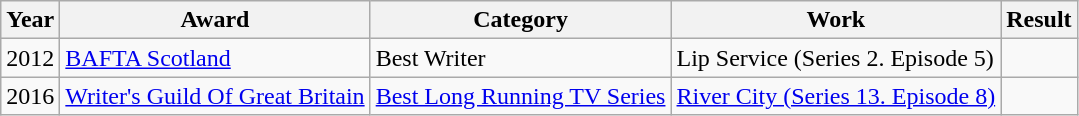<table class="wikitable sortable">
<tr>
<th>Year</th>
<th>Award</th>
<th>Category</th>
<th>Work</th>
<th>Result</th>
</tr>
<tr>
<td>2012</td>
<td><a href='#'>BAFTA Scotland</a></td>
<td>Best Writer</td>
<td>Lip Service (Series 2. Episode 5)</td>
<td></td>
</tr>
<tr>
<td>2016</td>
<td><a href='#'>Writer's Guild Of Great Britain</a></td>
<td><a href='#'>Best Long Running TV Series</a></td>
<td><a href='#'>River City (Series 13. Episode 8)</a></td>
<td></td>
</tr>
</table>
